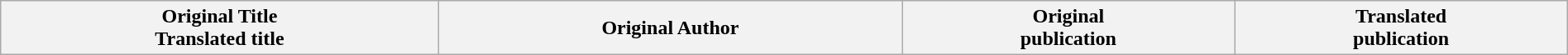<table class="wikitable" style="width:100%; margin:auto;">
<tr>
<th>Original Title<br>Translated title</th>
<th>Original Author</th>
<th>Original<br>publication</th>
<th>Translated<br>publication<br>
</th>
</tr>
</table>
